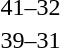<table style="text-align:center">
<tr>
<th width=200></th>
<th width=100></th>
<th width=200></th>
</tr>
<tr>
<td align=right><strong></strong></td>
<td>41–32</td>
<td align=left></td>
</tr>
<tr>
<td align=right><strong></strong></td>
<td>39–31</td>
<td align=left></td>
</tr>
<tr>
</tr>
</table>
